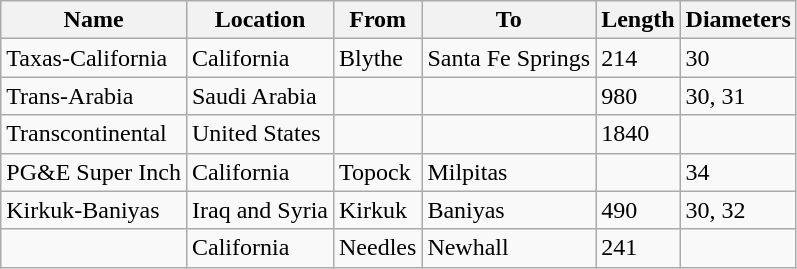<table class=wikitable>
<tr>
<th>Name</th>
<th>Location</th>
<th>From</th>
<th>To</th>
<th>Length</th>
<th>Diameters</th>
</tr>
<tr>
<td>Taxas-California</td>
<td>California</td>
<td>Blythe</td>
<td>Santa Fe Springs</td>
<td>214</td>
<td>30</td>
</tr>
<tr>
<td>Trans-Arabia</td>
<td>Saudi Arabia</td>
<td></td>
<td></td>
<td>980</td>
<td>30, 31</td>
</tr>
<tr>
<td>Transcontinental</td>
<td>United States</td>
<td></td>
<td></td>
<td>1840</td>
</tr>
<tr>
<td>PG&E Super Inch</td>
<td>California</td>
<td>Topock</td>
<td>Milpitas</td>
<td></td>
<td>34</td>
</tr>
<tr>
<td>Kirkuk-Baniyas</td>
<td>Iraq and Syria</td>
<td>Kirkuk</td>
<td>Baniyas</td>
<td>490</td>
<td>30, 32</td>
</tr>
<tr>
<td></td>
<td>California</td>
<td>Needles</td>
<td>Newhall</td>
<td>241</td>
</tr>
</table>
